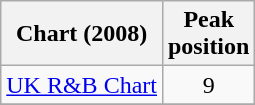<table class="wikitable">
<tr>
<th>Chart (2008)</th>
<th>Peak<br>position</th>
</tr>
<tr>
<td><a href='#'>UK R&B Chart</a></td>
<td align="center">9</td>
</tr>
<tr>
</tr>
</table>
